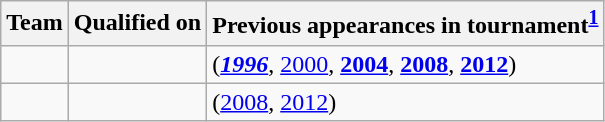<table class="wikitable sortable" style="text-align: left;">
<tr>
<th>Team</th>
<th>Qualified on</th>
<th>Previous appearances in tournament<sup><strong><a href='#'>1</a></strong></sup></th>
</tr>
<tr>
<td></td>
<td></td>
<td> (<strong><em><a href='#'>1996</a></em></strong>, <a href='#'>2000</a>, <strong><a href='#'>2004</a></strong>, <strong><a href='#'>2008</a></strong>, <strong><a href='#'>2012</a></strong>)</td>
</tr>
<tr>
<td></td>
<td></td>
<td> (<a href='#'>2008</a>, <a href='#'>2012</a>)</td>
</tr>
</table>
